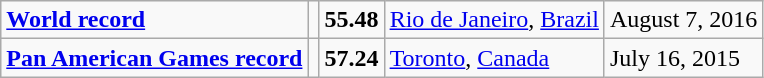<table class="wikitable">
<tr>
<td><strong><a href='#'>World record</a></strong></td>
<td></td>
<td><strong>55.48</strong></td>
<td><a href='#'>Rio de Janeiro</a>, <a href='#'>Brazil</a></td>
<td>August 7, 2016</td>
</tr>
<tr>
<td><strong><a href='#'>Pan American Games record</a></strong></td>
<td></td>
<td><strong>57.24</strong></td>
<td><a href='#'>Toronto</a>, <a href='#'>Canada</a></td>
<td>July 16, 2015</td>
</tr>
</table>
